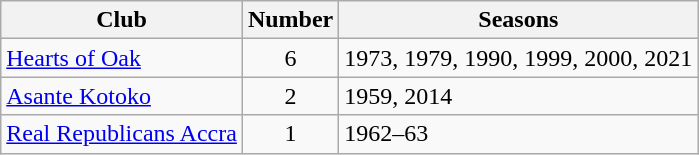<table class="wikitable sortable">
<tr>
<th>Club</th>
<th>Number</th>
<th>Seasons</th>
</tr>
<tr>
<td><a href='#'>Hearts of Oak</a></td>
<td style="text-align:center">6</td>
<td>1973, 1979, 1990, 1999, 2000, 2021</td>
</tr>
<tr>
<td><a href='#'>Asante Kotoko</a></td>
<td style="text-align:center">2</td>
<td>1959, 2014</td>
</tr>
<tr>
<td><a href='#'>Real Republicans Accra</a></td>
<td style="text-align:center">1</td>
<td>1962–63</td>
</tr>
</table>
